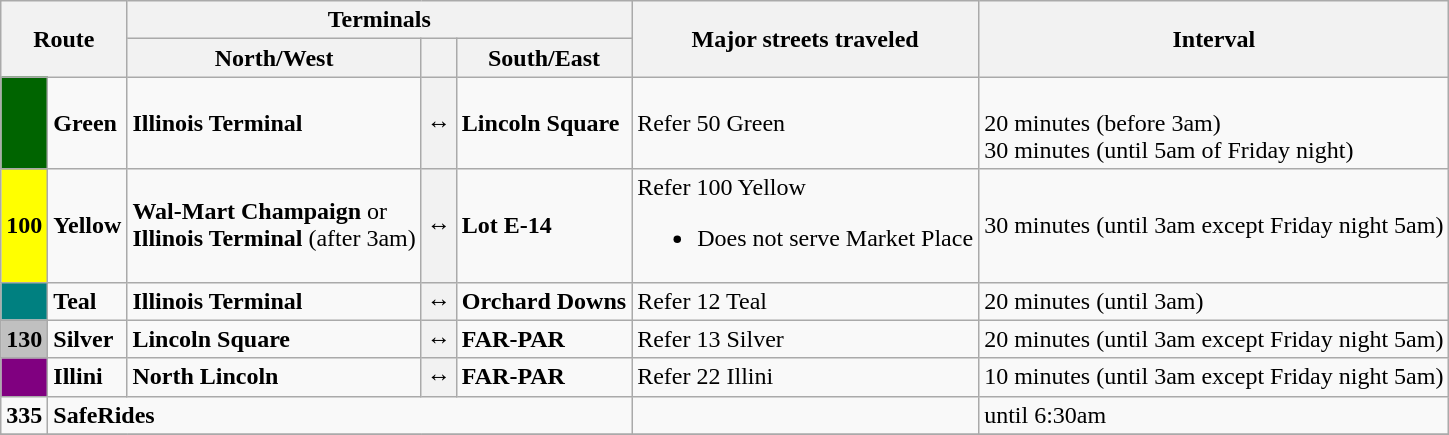<table class=wikitable |>
<tr>
<th colspan=2 rowspan=2>Route</th>
<th colspan=3>Terminals</th>
<th rowspan=2>Major streets traveled</th>
<th rowspan=2>Interval</th>
</tr>
<tr>
<th>North/West</th>
<th></th>
<th>South/East</th>
</tr>
<tr>
<td bgcolor="darkgreen"></td>
<td><strong>Green</strong></td>
<td><strong>Illinois Terminal</strong></td>
<th><span>↔</span></th>
<td><strong>Lincoln Square</strong></td>
<td>Refer 50 Green</td>
<td><br>20 minutes (before 3am)<br>
30 minutes (until 5am of Friday night)</td>
</tr>
<tr>
<td bgcolor="yellow"><strong>100</strong></td>
<td><strong>Yellow</strong></td>
<td><strong>Wal-Mart Champaign</strong> or<br> <strong>Illinois Terminal</strong> (after 3am)</td>
<th><span>↔</span></th>
<td><strong>Lot E-14</strong></td>
<td>Refer 100 Yellow<br><ul><li>Does not serve Market Place</li></ul></td>
<td>30 minutes (until 3am except Friday night 5am)</td>
</tr>
<tr>
<td bgcolor="teal"></td>
<td><strong>Teal</strong></td>
<td><strong>Illinois Terminal</strong></td>
<th><span>↔</span></th>
<td><strong>Orchard Downs</strong></td>
<td>Refer 12 Teal</td>
<td>20 minutes (until 3am)</td>
</tr>
<tr>
<td bgcolor="silver"><strong>130</strong></td>
<td><strong>Silver</strong></td>
<td><strong>Lincoln Square</strong></td>
<th><span>↔</span></th>
<td><strong>FAR-PAR</strong></td>
<td>Refer 13 Silver</td>
<td>20 minutes (until 3am except Friday night 5am)</td>
</tr>
<tr>
<td bgcolor="purple"></td>
<td><strong>Illini</strong></td>
<td><strong>North Lincoln</strong></td>
<th><span>↔</span></th>
<td><strong>FAR-PAR</strong></td>
<td>Refer 22 Illini</td>
<td>10 minutes (until 3am except Friday night 5am)</td>
</tr>
<tr>
<td><strong>335</strong></td>
<td colspan=4><strong>SafeRides</strong></td>
<td></td>
<td>until 6:30am</td>
</tr>
<tr>
</tr>
</table>
